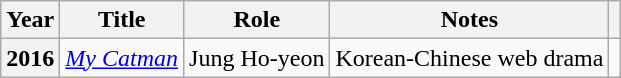<table class="wikitable plainrowheaders">
<tr>
<th scope="col">Year</th>
<th scope="col">Title</th>
<th scope="col">Role</th>
<th scope="col">Notes</th>
<th scope="col" class="unsortable"></th>
</tr>
<tr>
<th scope="row">2016</th>
<td><em><a href='#'>My Catman</a></em></td>
<td>Jung Ho-yeon</td>
<td>Korean-Chinese web drama</td>
<td style="text-align:center"></td>
</tr>
</table>
